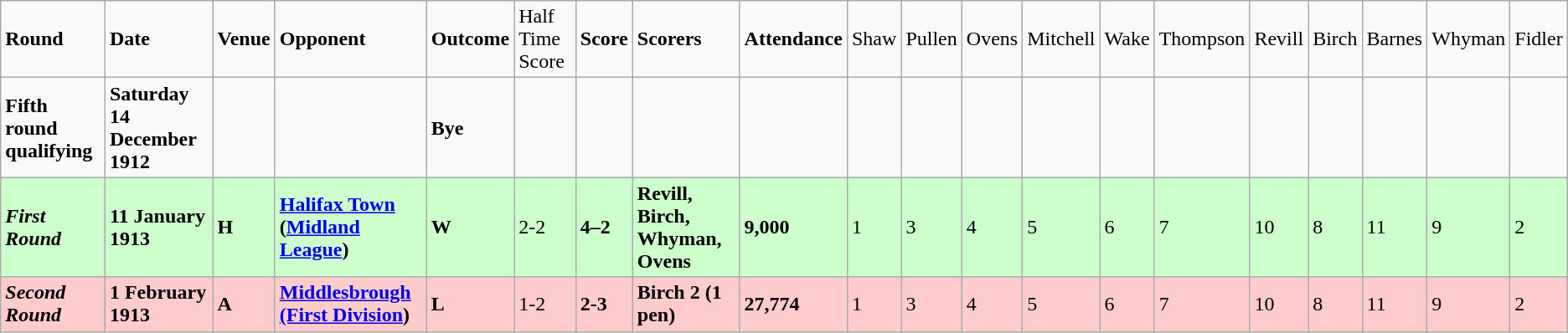<table class="wikitable">
<tr>
<td><strong>Round</strong></td>
<td><strong>Date</strong></td>
<td><strong>Venue</strong></td>
<td><strong>Opponent</strong></td>
<td><strong>Outcome</strong></td>
<td>Half Time Score</td>
<td><strong>Score</strong></td>
<td><strong>Scorers</strong></td>
<td><strong>Attendance</strong></td>
<td>Shaw</td>
<td>Pullen</td>
<td>Ovens</td>
<td>Mitchell</td>
<td>Wake</td>
<td>Thompson</td>
<td>Revill</td>
<td>Birch</td>
<td>Barnes</td>
<td>Whyman</td>
<td>Fidler</td>
</tr>
<tr>
<td><strong>Fifth round qualifying</strong></td>
<td><strong>Saturday 14 December 1912</strong></td>
<td></td>
<td></td>
<td><strong>Bye</strong></td>
<td></td>
<td></td>
<td></td>
<td></td>
<td></td>
<td></td>
<td></td>
<td></td>
<td></td>
<td></td>
<td></td>
<td></td>
<td></td>
<td></td>
<td></td>
</tr>
<tr bgcolor="#CCFFCC">
<td><strong><em>First Round</em></strong></td>
<td><strong>11 January 1913</strong></td>
<td><strong>H</strong></td>
<td><strong><a href='#'>Halifax Town</a> (<a href='#'>Midland League</a>)</strong></td>
<td><strong>W</strong></td>
<td>2-2</td>
<td><strong>4–2</strong></td>
<td><strong>Revill, Birch, Whyman, Ovens</strong></td>
<td><strong>9,000</strong></td>
<td>1</td>
<td>3</td>
<td>4</td>
<td>5</td>
<td>6</td>
<td>7</td>
<td>10</td>
<td>8</td>
<td>11</td>
<td>9</td>
<td>2</td>
</tr>
<tr bgcolor="#FFCCCC">
<td><strong><em>Second Round</em></strong></td>
<td><strong>1 February 1913</strong></td>
<td><strong>A</strong></td>
<td><strong><a href='#'>Middlesbrough (First Division</a>)</strong></td>
<td><strong>L</strong></td>
<td>1-2</td>
<td><strong>2-3</strong></td>
<td><strong>Birch 2 (1 pen)</strong></td>
<td><strong>27,774</strong></td>
<td>1</td>
<td>3</td>
<td>4</td>
<td>5</td>
<td>6</td>
<td>7</td>
<td>10</td>
<td>8</td>
<td>11</td>
<td>9</td>
<td>2</td>
</tr>
</table>
